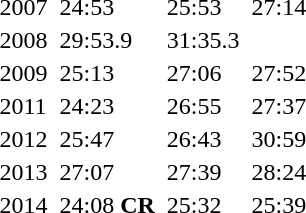<table>
<tr>
<td>2007</td>
<td></td>
<td>24:53</td>
<td></td>
<td>25:53</td>
<td></td>
<td>27:14</td>
</tr>
<tr>
<td>2008</td>
<td></td>
<td>29:53.9</td>
<td></td>
<td>31:35.3</td>
<td></td>
<td></td>
</tr>
<tr>
<td>2009</td>
<td></td>
<td>25:13</td>
<td></td>
<td>27:06</td>
<td></td>
<td>27:52</td>
</tr>
<tr>
<td>2011</td>
<td></td>
<td>24:23</td>
<td></td>
<td>26:55</td>
<td></td>
<td>27:37</td>
</tr>
<tr>
<td>2012</td>
<td></td>
<td>25:47</td>
<td></td>
<td>26:43</td>
<td></td>
<td>30:59</td>
</tr>
<tr>
<td>2013</td>
<td></td>
<td>27:07</td>
<td></td>
<td>27:39</td>
<td></td>
<td>28:24</td>
</tr>
<tr>
<td>2014</td>
<td></td>
<td>24:08 <strong>CR</strong></td>
<td></td>
<td>25:32</td>
<td></td>
<td>25:39</td>
</tr>
</table>
